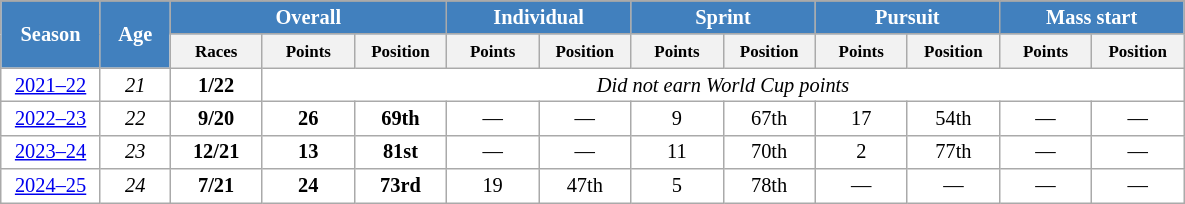<table class="wikitable" style="font-size:85%; text-align:center; border:grey solid 1px; border-collapse:collapse; background:#ffffff;">
<tr class="hintergrundfarbe5">
</tr>
<tr style="background:#efefef;">
<th style="background-color:#4180be; color:white; width:60px;" rowspan="2">Season</th>
<th style="background-color:#4180be; color:white; width:40px;" rowspan="2">Age</th>
<th colspan="3" style="background-color:#4180be; color:white; width:115px;">Overall</th>
<th colspan="2" style="background-color:#4180be; color:white; width:115px;">Individual</th>
<th colspan="2" style="background-color:#4180be; color:white; width:115px;">Sprint</th>
<th colspan="2" style="background-color:#4180be; color:white; width:115px;">Pursuit</th>
<th colspan="2" style="background-color:#4180be; color:white; width:115px;">Mass start</th>
</tr>
<tr>
<th style="width:55px;"><small>Races</small></th>
<th style="width:55px;"><small>Points</small></th>
<th style="width:55px;"><small>Position</small></th>
<th style="width:55px;"><small>Points</small></th>
<th style="width:55px;"><small>Position</small></th>
<th style="width:55px;"><small>Points</small></th>
<th style="width:55px;"><small>Position</small></th>
<th style="width:55px;"><small>Points</small></th>
<th style="width:55px;"><small>Position</small></th>
<th style="width:55px;"><small>Points</small></th>
<th style="width:55px;"><small>Position</small></th>
</tr>
<tr>
<td><a href='#'>2021–22</a></td>
<td><em>21</em></td>
<td><strong>1/22</strong></td>
<td colspan=10 rowspan=1 align=center><em>Did not earn World Cup points</em></td>
</tr>
<tr>
<td><a href='#'>2022–23</a></td>
<td><em>22</em></td>
<td><strong>9/20</strong></td>
<td><strong>26</strong></td>
<td><strong>69th</strong></td>
<td>—</td>
<td>—</td>
<td>9</td>
<td>67th</td>
<td>17</td>
<td>54th</td>
<td>—</td>
<td>—</td>
</tr>
<tr>
<td><a href='#'>2023–24</a></td>
<td><em>23</em></td>
<td><strong>12/21</strong></td>
<td><strong>13</strong></td>
<td><strong>81st</strong></td>
<td>—</td>
<td>—</td>
<td>11</td>
<td>70th</td>
<td>2</td>
<td>77th</td>
<td>—</td>
<td>—</td>
</tr>
<tr>
<td><a href='#'>2024–25</a></td>
<td><em>24</em></td>
<td><strong>7/21</strong></td>
<td><strong>24</strong></td>
<td><strong>73rd</strong></td>
<td>19</td>
<td>47th</td>
<td>5</td>
<td>78th</td>
<td>—</td>
<td>—</td>
<td>—</td>
<td>—</td>
</tr>
</table>
